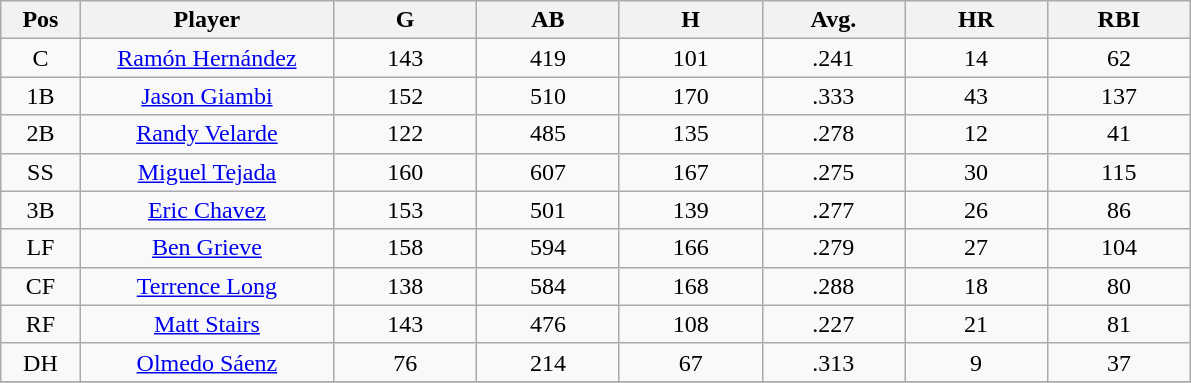<table class="wikitable sortable">
<tr align="center">
<th bgcolor="#DDDDFF" width="5%">Pos</th>
<th bgcolor="#DDDDFF" width="16%">Player</th>
<th bgcolor="#DDDDFF" width="9%">G</th>
<th bgcolor="#DDDDFF" width="9%">AB</th>
<th bgcolor="#DDDDFF" width="9%">H</th>
<th bgcolor="#DDDDFF" width="9%">Avg.</th>
<th bgcolor="#DDDDFF" width="9%">HR</th>
<th bgcolor="#DDDDFF" width="9%">RBI</th>
</tr>
<tr align="center">
<td>C</td>
<td><a href='#'>Ramón Hernández</a></td>
<td>143</td>
<td>419</td>
<td>101</td>
<td>.241</td>
<td>14</td>
<td>62</td>
</tr>
<tr align="center">
<td>1B</td>
<td><a href='#'>Jason Giambi</a></td>
<td>152</td>
<td>510</td>
<td>170</td>
<td>.333</td>
<td>43</td>
<td>137</td>
</tr>
<tr align="center">
<td>2B</td>
<td><a href='#'>Randy Velarde</a></td>
<td>122</td>
<td>485</td>
<td>135</td>
<td>.278</td>
<td>12</td>
<td>41</td>
</tr>
<tr align="center">
<td>SS</td>
<td><a href='#'>Miguel Tejada</a></td>
<td>160</td>
<td>607</td>
<td>167</td>
<td>.275</td>
<td>30</td>
<td>115</td>
</tr>
<tr align="center">
<td>3B</td>
<td><a href='#'>Eric Chavez</a></td>
<td>153</td>
<td>501</td>
<td>139</td>
<td>.277</td>
<td>26</td>
<td>86</td>
</tr>
<tr align="center">
<td>LF</td>
<td><a href='#'>Ben Grieve</a></td>
<td>158</td>
<td>594</td>
<td>166</td>
<td>.279</td>
<td>27</td>
<td>104</td>
</tr>
<tr align="center">
<td>CF</td>
<td><a href='#'>Terrence Long</a></td>
<td>138</td>
<td>584</td>
<td>168</td>
<td>.288</td>
<td>18</td>
<td>80</td>
</tr>
<tr align="center">
<td>RF</td>
<td><a href='#'>Matt Stairs</a></td>
<td>143</td>
<td>476</td>
<td>108</td>
<td>.227</td>
<td>21</td>
<td>81</td>
</tr>
<tr align="center">
<td>DH</td>
<td><a href='#'>Olmedo Sáenz</a></td>
<td>76</td>
<td>214</td>
<td>67</td>
<td>.313</td>
<td>9</td>
<td>37</td>
</tr>
<tr align="center">
</tr>
</table>
